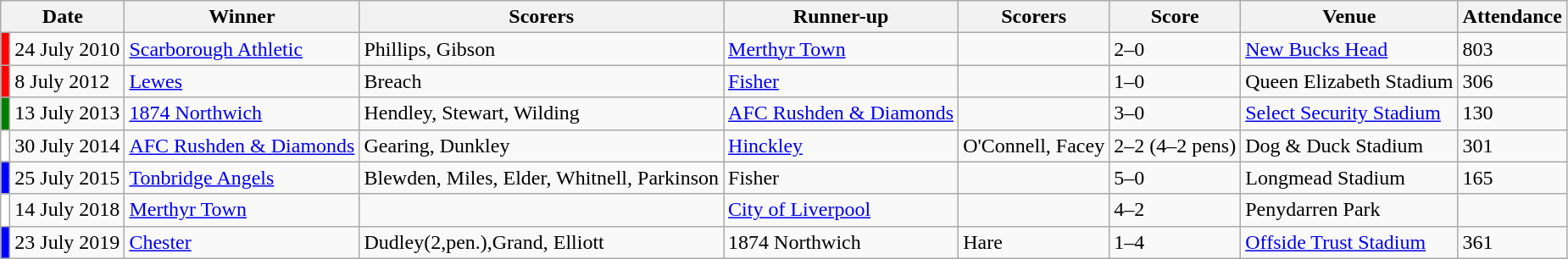<table class="wikitable">
<tr>
<th colspan=2>Date</th>
<th>Winner</th>
<th>Scorers</th>
<th>Runner-up</th>
<th>Scorers</th>
<th>Score</th>
<th>Venue</th>
<th>Attendance</th>
</tr>
<tr>
<td style="background-color: red"></td>
<td>24 July 2010</td>
<td><a href='#'>Scarborough Athletic</a></td>
<td>Phillips, Gibson</td>
<td><a href='#'>Merthyr Town</a></td>
<td></td>
<td>2–0</td>
<td><a href='#'>New Bucks Head</a></td>
<td>803</td>
</tr>
<tr>
<td style="background-color: red"></td>
<td>8 July 2012</td>
<td><a href='#'>Lewes</a></td>
<td>Breach</td>
<td><a href='#'>Fisher</a></td>
<td></td>
<td>1–0</td>
<td>Queen Elizabeth Stadium</td>
<td>306</td>
</tr>
<tr>
<td style="background-color: green"></td>
<td>13 July 2013</td>
<td><a href='#'>1874 Northwich</a></td>
<td>Hendley, Stewart, Wilding</td>
<td><a href='#'>AFC Rushden & Diamonds</a></td>
<td></td>
<td>3–0</td>
<td><a href='#'>Select Security Stadium</a></td>
<td>130</td>
</tr>
<tr>
<td style="background-color: white"></td>
<td>30 July 2014</td>
<td><a href='#'>AFC Rushden & Diamonds</a></td>
<td>Gearing, Dunkley</td>
<td><a href='#'>Hinckley</a></td>
<td>O'Connell, Facey</td>
<td>2–2 (4–2 pens)</td>
<td>Dog & Duck Stadium</td>
<td>301</td>
</tr>
<tr>
<td style="background-color: Blue"></td>
<td>25 July 2015</td>
<td><a href='#'>Tonbridge Angels</a></td>
<td>Blewden, Miles, Elder, Whitnell, Parkinson</td>
<td [Fisher FC>Fisher</td>
<td></td>
<td>5–0</td>
<td>Longmead Stadium</td>
<td>165</td>
</tr>
<tr 20 July 2016 ( Peacehaven and Telscombe,1-0, OG, Lewes, the Sports Park Peacehaven, Att 321>
<td style="background-color: White"></td>
<td>14 July 2018</td>
<td><a href='#'>Merthyr Town</a></td>
<td></td>
<td><a href='#'>City of Liverpool</a></td>
<td></td>
<td>4–2</td>
<td>Penydarren Park</td>
<td></td>
</tr>
<tr>
<td style="background-color: Blue"></td>
<td>23 July 2019</td>
<td><a href='#'>Chester</a></td>
<td>Dudley(2,pen.),Grand, Elliott</td>
<td [1874 Northwich F.C.>1874 Northwich</td>
<td>Hare</td>
<td>1–4</td>
<td><a href='#'>Offside Trust Stadium</a></td>
<td>361</td>
</tr>
</table>
